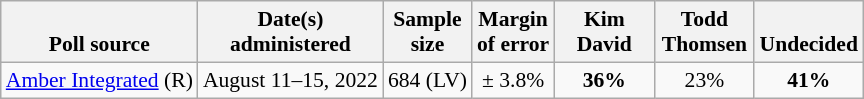<table class="wikitable" style="font-size:90%;text-align:center;">
<tr style="vertical-align:bottom">
<th>Poll source</th>
<th>Date(s)<br>administered</th>
<th>Sample<br>size</th>
<th>Margin<br>of error</th>
<th style="width:60px;">Kim<br>David</th>
<th style="width:60px;">Todd<br>Thomsen</th>
<th>Undecided</th>
</tr>
<tr>
<td style="text-align:left;"><a href='#'>Amber Integrated</a> (R)</td>
<td>August 11–15, 2022</td>
<td>684 (LV)</td>
<td>± 3.8%</td>
<td><strong>36%</strong></td>
<td>23%</td>
<td><strong>41%</strong></td>
</tr>
</table>
